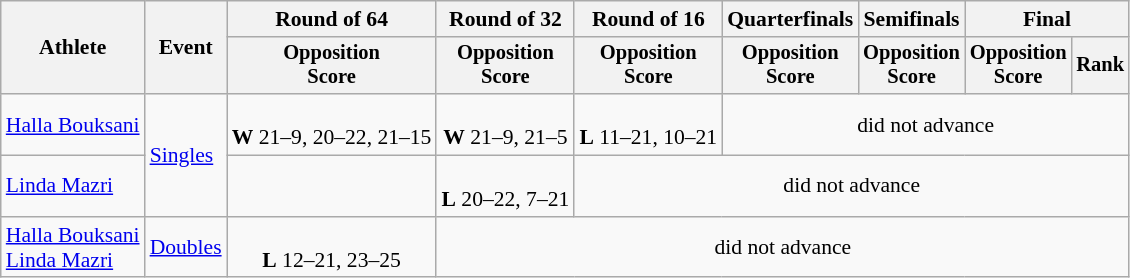<table class=wikitable style="font-size:90%">
<tr>
<th rowspan=2>Athlete</th>
<th rowspan=2>Event</th>
<th>Round of 64</th>
<th>Round of 32</th>
<th>Round of 16</th>
<th>Quarterfinals</th>
<th>Semifinals</th>
<th colspan=2>Final</th>
</tr>
<tr style="font-size:95%">
<th>Opposition<br>Score</th>
<th>Opposition<br>Score</th>
<th>Opposition<br>Score</th>
<th>Opposition<br>Score</th>
<th>Opposition<br>Score</th>
<th>Opposition<br>Score</th>
<th>Rank</th>
</tr>
<tr align=center>
<td align=left><a href='#'>Halla Bouksani</a></td>
<td align=left rowspan=2><a href='#'>Singles</a></td>
<td><br><strong>W</strong> 21–9, 20–22, 21–15</td>
<td><br><strong>W</strong> 21–9, 21–5</td>
<td><br><strong>L</strong> 11–21, 10–21</td>
<td colspan=4>did not advance</td>
</tr>
<tr align=center>
<td align=left><a href='#'>Linda Mazri</a></td>
<td></td>
<td><br><strong>L</strong> 20–22, 7–21</td>
<td colspan=5>did not advance</td>
</tr>
<tr align=center>
<td align=left><a href='#'>Halla Bouksani</a><br><a href='#'>Linda Mazri</a></td>
<td align=left><a href='#'>Doubles</a></td>
<td><br><strong>L</strong> 12–21, 23–25</td>
<td colspan=6>did not advance</td>
</tr>
</table>
